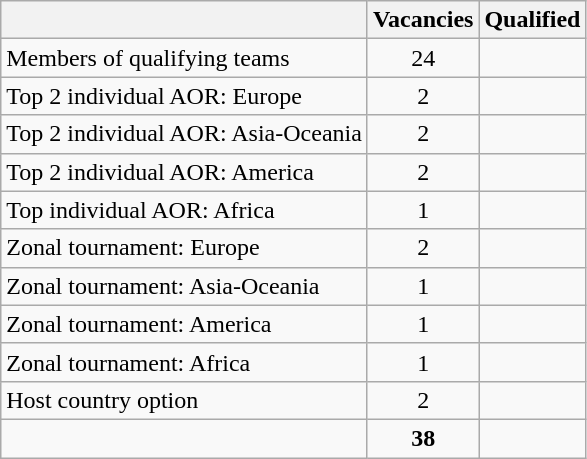<table class="wikitable">
<tr>
<th></th>
<th>Vacancies</th>
<th>Qualified</th>
</tr>
<tr>
<td>Members of qualifying teams</td>
<td style="text-align:center;">24</td>
<td></td>
</tr>
<tr>
<td>Top 2 individual AOR: Europe</td>
<td style="text-align:center;">2</td>
<td> <br> </td>
</tr>
<tr>
<td>Top 2 individual AOR: Asia-Oceania</td>
<td style="text-align:center;">2</td>
<td>  <br> </td>
</tr>
<tr>
<td>Top 2 individual AOR: America</td>
<td style="text-align:center;">2</td>
<td> <br> </td>
</tr>
<tr>
<td>Top individual AOR: Africa</td>
<td style="text-align:center;">1</td>
<td></td>
</tr>
<tr>
<td>Zonal tournament: Europe</td>
<td style="text-align:center;">2</td>
<td> <br> </td>
</tr>
<tr>
<td>Zonal tournament: Asia-Oceania</td>
<td style="text-align:center;">1</td>
<td></td>
</tr>
<tr>
<td>Zonal tournament: America</td>
<td style="text-align:center;">1</td>
<td></td>
</tr>
<tr>
<td>Zonal tournament: Africa</td>
<td style="text-align:center;">1</td>
<td></td>
</tr>
<tr>
<td>Host country option</td>
<td style="text-align:center;">2</td>
<td> <br> </td>
</tr>
<tr>
<td></td>
<td style="text-align:center;"><strong>38</strong></td>
<td></td>
</tr>
</table>
